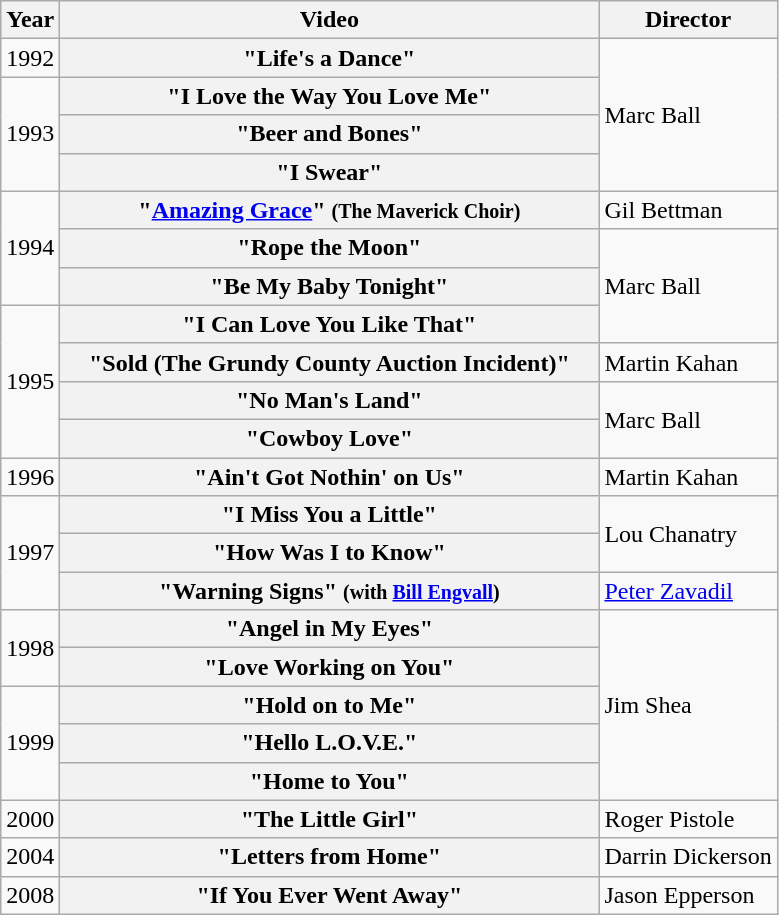<table class="wikitable plainrowheaders">
<tr>
<th>Year</th>
<th style="width:22em;">Video</th>
<th>Director</th>
</tr>
<tr>
<td>1992</td>
<th scope="row">"Life's a Dance"</th>
<td rowspan="4">Marc Ball</td>
</tr>
<tr>
<td rowspan="3">1993</td>
<th scope="row">"I Love the Way You Love Me"</th>
</tr>
<tr>
<th scope="row">"Beer and Bones"</th>
</tr>
<tr>
<th scope="row">"I Swear"</th>
</tr>
<tr>
<td rowspan="3">1994</td>
<th scope="row">"<a href='#'>Amazing Grace</a>" <small>(The Maverick Choir)</small></th>
<td>Gil Bettman</td>
</tr>
<tr>
<th scope="row">"Rope the Moon"</th>
<td rowspan="3">Marc Ball</td>
</tr>
<tr>
<th scope="row">"Be My Baby Tonight"</th>
</tr>
<tr>
<td rowspan="4">1995</td>
<th scope="row">"I Can Love You Like That"</th>
</tr>
<tr>
<th scope="row">"Sold (The Grundy County Auction Incident)"</th>
<td>Martin Kahan</td>
</tr>
<tr>
<th scope="row">"No Man's Land"</th>
<td rowspan="2">Marc Ball</td>
</tr>
<tr>
<th scope="row">"Cowboy Love"</th>
</tr>
<tr>
<td>1996</td>
<th scope="row">"Ain't Got Nothin' on Us"</th>
<td>Martin Kahan</td>
</tr>
<tr>
<td rowspan="3">1997</td>
<th scope="row">"I Miss You a Little"</th>
<td rowspan="2">Lou Chanatry</td>
</tr>
<tr>
<th scope="row">"How Was I to Know"</th>
</tr>
<tr>
<th scope="row">"Warning Signs" <small>(with <a href='#'>Bill Engvall</a>)</small></th>
<td><a href='#'>Peter Zavadil</a></td>
</tr>
<tr>
<td rowspan="2">1998</td>
<th scope="row">"Angel in My Eyes"</th>
<td rowspan="5">Jim Shea</td>
</tr>
<tr>
<th scope="row">"Love Working on You"</th>
</tr>
<tr>
<td rowspan="3">1999</td>
<th scope="row">"Hold on to Me"</th>
</tr>
<tr>
<th scope="row">"Hello L.O.V.E."</th>
</tr>
<tr>
<th scope="row">"Home to You"</th>
</tr>
<tr>
<td>2000</td>
<th scope="row">"The Little Girl"</th>
<td>Roger Pistole</td>
</tr>
<tr>
<td>2004</td>
<th scope="row">"Letters from Home"</th>
<td>Darrin Dickerson</td>
</tr>
<tr>
<td>2008</td>
<th scope="row">"If You Ever Went Away"</th>
<td>Jason Epperson</td>
</tr>
</table>
